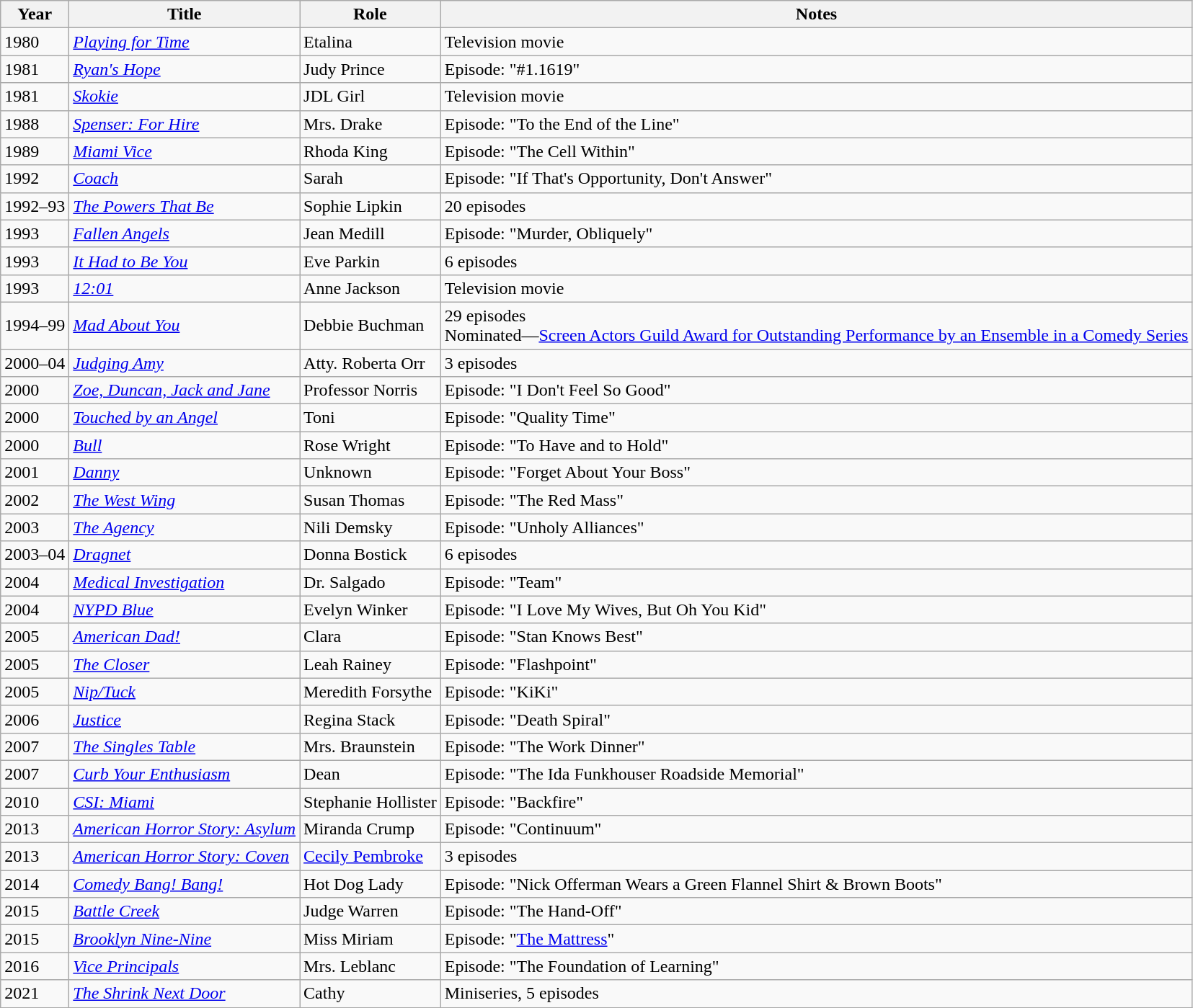<table class="wikitable sortable">
<tr>
<th>Year</th>
<th>Title</th>
<th>Role</th>
<th>Notes</th>
</tr>
<tr>
<td>1980</td>
<td><em><a href='#'>Playing for Time</a></em></td>
<td>Etalina</td>
<td>Television movie</td>
</tr>
<tr>
<td>1981</td>
<td><em><a href='#'>Ryan's Hope</a></em></td>
<td>Judy Prince</td>
<td>Episode: "#1.1619"</td>
</tr>
<tr>
<td>1981</td>
<td><em><a href='#'>Skokie</a></em></td>
<td>JDL Girl</td>
<td>Television movie</td>
</tr>
<tr>
<td>1988</td>
<td><em><a href='#'>Spenser: For Hire</a></em></td>
<td>Mrs. Drake</td>
<td>Episode: "To the End of the Line"</td>
</tr>
<tr>
<td>1989</td>
<td><em><a href='#'>Miami Vice</a></em></td>
<td>Rhoda King</td>
<td>Episode: "The Cell Within"</td>
</tr>
<tr>
<td>1992</td>
<td><em><a href='#'>Coach</a></em></td>
<td>Sarah</td>
<td>Episode: "If That's Opportunity, Don't Answer"</td>
</tr>
<tr>
<td>1992–93</td>
<td><em><a href='#'>The Powers That Be</a></em></td>
<td>Sophie Lipkin</td>
<td>20 episodes</td>
</tr>
<tr>
<td>1993</td>
<td><em><a href='#'>Fallen Angels</a></em></td>
<td>Jean Medill</td>
<td>Episode: "Murder, Obliquely"</td>
</tr>
<tr>
<td>1993</td>
<td><em><a href='#'>It Had to Be You</a></em></td>
<td>Eve Parkin</td>
<td>6 episodes</td>
</tr>
<tr>
<td>1993</td>
<td><em><a href='#'>12:01</a></em></td>
<td>Anne Jackson</td>
<td>Television movie</td>
</tr>
<tr>
<td>1994–99</td>
<td><em><a href='#'>Mad About You</a></em></td>
<td>Debbie Buchman</td>
<td>29 episodes<br>Nominated—<a href='#'>Screen Actors Guild Award for Outstanding Performance by an Ensemble in a Comedy Series</a></td>
</tr>
<tr>
<td>2000–04</td>
<td><em><a href='#'>Judging Amy</a></em></td>
<td>Atty. Roberta Orr</td>
<td>3 episodes</td>
</tr>
<tr>
<td>2000</td>
<td><em><a href='#'>Zoe, Duncan, Jack and Jane</a></em></td>
<td>Professor Norris</td>
<td>Episode: "I Don't Feel So Good"</td>
</tr>
<tr>
<td>2000</td>
<td><em><a href='#'>Touched by an Angel</a></em></td>
<td>Toni</td>
<td>Episode: "Quality Time"</td>
</tr>
<tr>
<td>2000</td>
<td><em><a href='#'>Bull</a></em></td>
<td>Rose Wright</td>
<td>Episode: "To Have and to Hold"</td>
</tr>
<tr>
<td>2001</td>
<td><em><a href='#'>Danny</a></em></td>
<td>Unknown</td>
<td>Episode: "Forget About Your Boss"</td>
</tr>
<tr>
<td>2002</td>
<td><em><a href='#'>The West Wing</a></em></td>
<td>Susan Thomas</td>
<td>Episode: "The Red Mass"</td>
</tr>
<tr>
<td>2003</td>
<td><em><a href='#'>The Agency</a></em></td>
<td>Nili Demsky</td>
<td>Episode: "Unholy Alliances"</td>
</tr>
<tr>
<td>2003–04</td>
<td><em><a href='#'>Dragnet</a></em></td>
<td>Donna Bostick</td>
<td>6 episodes</td>
</tr>
<tr>
<td>2004</td>
<td><em><a href='#'>Medical Investigation</a></em></td>
<td>Dr. Salgado</td>
<td>Episode: "Team"</td>
</tr>
<tr>
<td>2004</td>
<td><em><a href='#'>NYPD Blue</a></em></td>
<td>Evelyn Winker</td>
<td>Episode: "I Love My Wives, But Oh You Kid"</td>
</tr>
<tr>
<td>2005</td>
<td><em><a href='#'>American Dad!</a></em></td>
<td>Clara</td>
<td>Episode: "Stan Knows Best"</td>
</tr>
<tr>
<td>2005</td>
<td><em><a href='#'>The Closer</a></em></td>
<td>Leah Rainey</td>
<td>Episode: "Flashpoint"</td>
</tr>
<tr>
<td>2005</td>
<td><em><a href='#'>Nip/Tuck</a></em></td>
<td>Meredith Forsythe</td>
<td>Episode: "KiKi"</td>
</tr>
<tr>
<td>2006</td>
<td><em><a href='#'>Justice</a></em></td>
<td>Regina Stack</td>
<td>Episode: "Death Spiral"</td>
</tr>
<tr>
<td>2007</td>
<td><em><a href='#'>The Singles Table</a></em></td>
<td>Mrs. Braunstein</td>
<td>Episode: "The Work Dinner"</td>
</tr>
<tr>
<td>2007</td>
<td><em><a href='#'>Curb Your Enthusiasm</a></em></td>
<td>Dean</td>
<td>Episode: "The Ida Funkhouser Roadside Memorial"</td>
</tr>
<tr>
<td>2010</td>
<td><em><a href='#'>CSI: Miami</a></em></td>
<td>Stephanie Hollister</td>
<td>Episode: "Backfire"</td>
</tr>
<tr>
<td>2013</td>
<td><em><a href='#'>American Horror Story: Asylum</a></em></td>
<td>Miranda Crump</td>
<td>Episode: "Continuum"</td>
</tr>
<tr>
<td>2013</td>
<td><em><a href='#'>American Horror Story: Coven</a></em></td>
<td><a href='#'>Cecily Pembroke</a></td>
<td>3 episodes</td>
</tr>
<tr>
<td>2014</td>
<td><em><a href='#'>Comedy Bang! Bang!</a></em></td>
<td>Hot Dog Lady</td>
<td>Episode: "Nick Offerman Wears a Green Flannel Shirt & Brown Boots"</td>
</tr>
<tr>
<td>2015</td>
<td><em><a href='#'>Battle Creek</a></em></td>
<td>Judge Warren</td>
<td>Episode: "The Hand-Off"</td>
</tr>
<tr>
<td>2015</td>
<td><em><a href='#'>Brooklyn Nine-Nine</a></em></td>
<td>Miss Miriam</td>
<td>Episode: "<a href='#'>The Mattress</a>"</td>
</tr>
<tr>
<td>2016</td>
<td><em><a href='#'>Vice Principals</a></em></td>
<td>Mrs. Leblanc</td>
<td>Episode: "The Foundation of Learning"</td>
</tr>
<tr>
<td>2021</td>
<td><em><a href='#'>The Shrink Next Door</a></em></td>
<td>Cathy</td>
<td>Miniseries, 5 episodes</td>
</tr>
</table>
